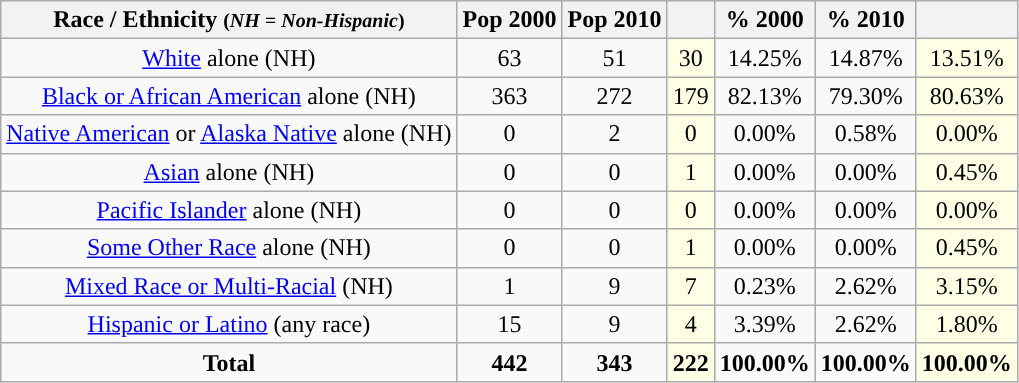<table class="wikitable" style="text-align:center;">
<tr>
<th>Race / Ethnicity <small>(<em>NH = Non-Hispanic</em>)</small></th>
<th>Pop 2000</th>
<th>Pop 2010</th>
<th></th>
<th>% 2000</th>
<th>% 2010</th>
<th></th>
</tr>
<tr>
<td><a href='#'>White</a> alone (NH)</td>
<td>63</td>
<td>51</td>
<td style='background: #ffffe6;'>30</td>
<td>14.25%</td>
<td>14.87%</td>
<td style='background: #ffffe6;'>13.51%</td>
</tr>
<tr>
<td><a href='#'>Black or African American</a> alone (NH)</td>
<td>363</td>
<td>272</td>
<td style='background: #ffffe6;'>179</td>
<td>82.13%</td>
<td>79.30%</td>
<td style='background: #ffffe6;'>80.63%</td>
</tr>
<tr>
<td><a href='#'>Native American</a> or <a href='#'>Alaska Native</a> alone (NH)</td>
<td>0</td>
<td>2</td>
<td style='background: #ffffe6;'>0</td>
<td>0.00%</td>
<td>0.58%</td>
<td style='background: #ffffe6;'>0.00%</td>
</tr>
<tr>
<td><a href='#'>Asian</a> alone (NH)</td>
<td>0</td>
<td>0</td>
<td style='background: #ffffe6;'>1</td>
<td>0.00%</td>
<td>0.00%</td>
<td style='background: #ffffe6;'>0.45%</td>
</tr>
<tr>
<td><a href='#'>Pacific Islander</a> alone (NH)</td>
<td>0</td>
<td>0</td>
<td style='background: #ffffe6;'>0</td>
<td>0.00%</td>
<td>0.00%</td>
<td style='background: #ffffe6;'>0.00%</td>
</tr>
<tr>
<td><a href='#'>Some Other Race</a> alone (NH)</td>
<td>0</td>
<td>0</td>
<td style='background: #ffffe6;'>1</td>
<td>0.00%</td>
<td>0.00%</td>
<td style='background: #ffffe6;'>0.45%</td>
</tr>
<tr>
<td><a href='#'>Mixed Race or Multi-Racial</a> (NH)</td>
<td>1</td>
<td>9</td>
<td style='background: #ffffe6;'>7</td>
<td>0.23%</td>
<td>2.62%</td>
<td style='background: #ffffe6;'>3.15%</td>
</tr>
<tr>
<td><a href='#'>Hispanic or Latino</a> (any race)</td>
<td>15</td>
<td>9</td>
<td style='background: #ffffe6;'>4</td>
<td>3.39%</td>
<td>2.62%</td>
<td style='background: #ffffe6;'>1.80%</td>
</tr>
<tr>
<td><strong>Total</strong></td>
<td><strong>442</strong></td>
<td><strong>343</strong></td>
<td style='background: #ffffe6;'><strong>222</strong></td>
<td><strong>100.00%</strong></td>
<td><strong>100.00%</strong></td>
<td style='background: #ffffe6;'><strong>100.00%</strong></td>
</tr>
</table>
